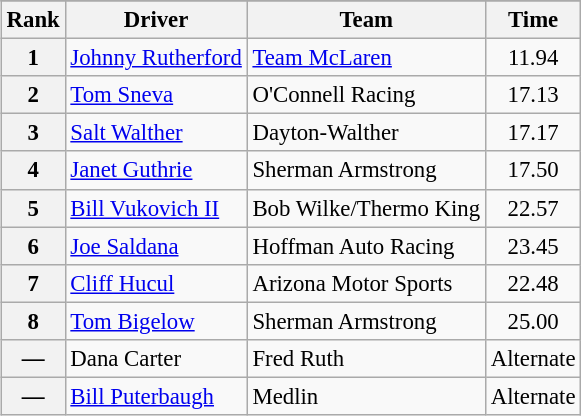<table>
<tr>
<td><br><table class="wikitable" style="font-size:95%;">
<tr>
</tr>
<tr>
<th>Rank</th>
<th>Driver</th>
<th>Team</th>
<th>Time</th>
</tr>
<tr>
<th>1</th>
<td><a href='#'>Johnny Rutherford</a></td>
<td><a href='#'>Team McLaren</a></td>
<td align=center>11.94</td>
</tr>
<tr>
<th>2</th>
<td><a href='#'>Tom Sneva</a></td>
<td>O'Connell Racing</td>
<td align=center>17.13</td>
</tr>
<tr>
<th>3</th>
<td><a href='#'>Salt Walther</a></td>
<td>Dayton-Walther</td>
<td align=center>17.17</td>
</tr>
<tr>
<th>4</th>
<td><a href='#'>Janet Guthrie</a></td>
<td>Sherman Armstrong</td>
<td align=center>17.50</td>
</tr>
<tr>
<th>5</th>
<td><a href='#'>Bill Vukovich II</a></td>
<td>Bob Wilke/Thermo King</td>
<td align=center>22.57</td>
</tr>
<tr>
<th>6</th>
<td><a href='#'>Joe Saldana</a></td>
<td>Hoffman Auto Racing</td>
<td align=center>23.45</td>
</tr>
<tr>
<th>7</th>
<td><a href='#'>Cliff Hucul</a></td>
<td>Arizona Motor Sports</td>
<td align=center>22.48</td>
</tr>
<tr>
<th>8</th>
<td><a href='#'>Tom Bigelow</a></td>
<td>Sherman Armstrong</td>
<td align=center>25.00</td>
</tr>
<tr>
<th>—</th>
<td>Dana Carter</td>
<td>Fred Ruth</td>
<td align=center>Alternate</td>
</tr>
<tr>
<th>—</th>
<td><a href='#'>Bill Puterbaugh</a></td>
<td>Medlin</td>
<td align=center>Alternate</td>
</tr>
</table>
</td>
<td><br></td>
</tr>
</table>
